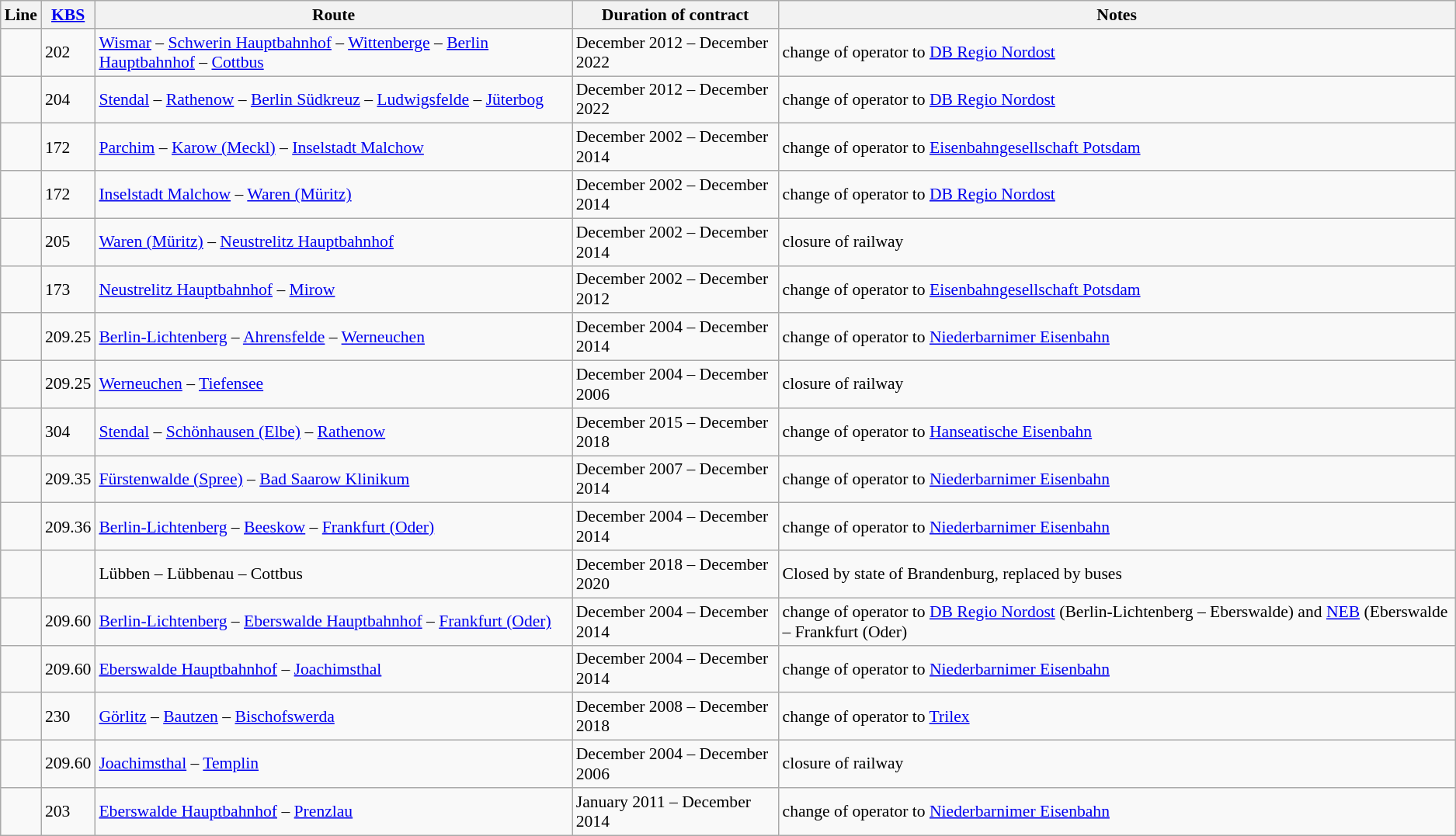<table class="wikitable sortable" style="Font-Size: 90%">
<tr class="hintergrundfarbe6">
<th>Line</th>
<th><a href='#'>KBS</a></th>
<th>Route</th>
<th>Duration of contract</th>
<th>Notes</th>
</tr>
<tr>
<td align="center"></td>
<td>202</td>
<td><a href='#'>Wismar</a> – <a href='#'>Schwerin Hauptbahnhof</a> – <a href='#'>Wittenberge</a> – <a href='#'>Berlin Hauptbahnhof</a> – <a href='#'>Cottbus</a></td>
<td>December 2012 – December 2022</td>
<td>change of operator to <a href='#'>DB Regio Nordost</a></td>
</tr>
<tr>
<td align="center"></td>
<td>204</td>
<td><a href='#'>Stendal</a> – <a href='#'>Rathenow</a> – <a href='#'>Berlin Südkreuz</a> – <a href='#'>Ludwigsfelde</a> – <a href='#'>Jüterbog</a></td>
<td>December 2012 – December 2022</td>
<td>change of operator to <a href='#'>DB Regio Nordost</a></td>
</tr>
<tr>
<td align="center"></td>
<td>172</td>
<td><a href='#'>Parchim</a> – <a href='#'>Karow (Meckl)</a> – <a href='#'>Inselstadt Malchow</a></td>
<td>December 2002 – December 2014</td>
<td>change of operator to <a href='#'>Eisenbahngesellschaft Potsdam</a></td>
</tr>
<tr>
<td align="center"></td>
<td>172</td>
<td><a href='#'>Inselstadt Malchow</a> – <a href='#'>Waren (Müritz)</a></td>
<td>December 2002 – December 2014</td>
<td>change of operator to <a href='#'>DB Regio Nordost</a></td>
</tr>
<tr>
<td align="center"></td>
<td>205</td>
<td><a href='#'>Waren (Müritz)</a> – <a href='#'>Neustrelitz Hauptbahnhof</a></td>
<td>December 2002 – December 2014</td>
<td>closure of railway</td>
</tr>
<tr>
<td align="center"></td>
<td>173</td>
<td><a href='#'>Neustrelitz Hauptbahnhof</a> – <a href='#'>Mirow</a></td>
<td>December 2002 – December 2012</td>
<td>change of operator to <a href='#'>Eisenbahngesellschaft Potsdam</a></td>
</tr>
<tr>
<td align="center"></td>
<td>209.25</td>
<td><a href='#'>Berlin-Lichtenberg</a> – <a href='#'>Ahrensfelde</a> – <a href='#'>Werneuchen</a></td>
<td>December 2004 – December 2014</td>
<td>change of operator to <a href='#'>Niederbarnimer Eisenbahn</a></td>
</tr>
<tr>
<td align="center"></td>
<td>209.25</td>
<td><a href='#'>Werneuchen</a> – <a href='#'>Tiefensee</a></td>
<td>December 2004 – December 2006</td>
<td>closure of railway</td>
</tr>
<tr>
<td align="center"></td>
<td>304</td>
<td><a href='#'>Stendal</a> – <a href='#'>Schönhausen (Elbe)</a> – <a href='#'>Rathenow</a></td>
<td>December 2015 – December 2018</td>
<td>change of operator to <a href='#'>Hanseatische Eisenbahn</a></td>
</tr>
<tr>
<td align="center"></td>
<td>209.35</td>
<td><a href='#'>Fürstenwalde (Spree)</a> – <a href='#'>Bad Saarow Klinikum</a></td>
<td>December 2007 – December 2014</td>
<td>change of operator to <a href='#'>Niederbarnimer Eisenbahn</a></td>
</tr>
<tr>
<td align="center"></td>
<td>209.36</td>
<td><a href='#'>Berlin-Lichtenberg</a> – <a href='#'>Beeskow</a> – <a href='#'>Frankfurt (Oder)</a></td>
<td>December 2004 – December 2014</td>
<td>change of operator to <a href='#'>Niederbarnimer Eisenbahn</a></td>
</tr>
<tr>
<td style="text-align:center"></td>
<td></td>
<td>Lübben – Lübbenau – Cottbus</td>
<td>December 2018 – December 2020</td>
<td>Closed by state of Brandenburg, replaced by buses</td>
</tr>
<tr>
<td align="center"></td>
<td>209.60</td>
<td><a href='#'>Berlin-Lichtenberg</a> – <a href='#'>Eberswalde Hauptbahnhof</a> – <a href='#'>Frankfurt (Oder)</a></td>
<td>December 2004 – December 2014</td>
<td>change of operator to <a href='#'>DB Regio Nordost</a> (Berlin-Lichtenberg – Eberswalde) and <a href='#'>NEB</a> (Eberswalde – Frankfurt (Oder)</td>
</tr>
<tr>
<td align="center"></td>
<td>209.60</td>
<td><a href='#'>Eberswalde Hauptbahnhof</a> – <a href='#'>Joachimsthal</a></td>
<td>December 2004 – December 2014</td>
<td>change of operator to <a href='#'>Niederbarnimer Eisenbahn</a></td>
</tr>
<tr>
<td></td>
<td>230</td>
<td><a href='#'>Görlitz</a> – <a href='#'>Bautzen</a> – <a href='#'>Bischofswerda</a></td>
<td>December 2008 – December 2018</td>
<td>change of operator to <a href='#'>Trilex</a></td>
</tr>
<tr>
<td align="center"></td>
<td>209.60</td>
<td><a href='#'>Joachimsthal</a> – <a href='#'>Templin</a></td>
<td>December 2004 – December 2006</td>
<td>closure of railway</td>
</tr>
<tr>
<td align="center"></td>
<td>203</td>
<td><a href='#'>Eberswalde Hauptbahnhof</a> – <a href='#'>Prenzlau</a></td>
<td>January 2011 – December 2014</td>
<td>change of operator to <a href='#'>Niederbarnimer Eisenbahn</a></td>
</tr>
</table>
